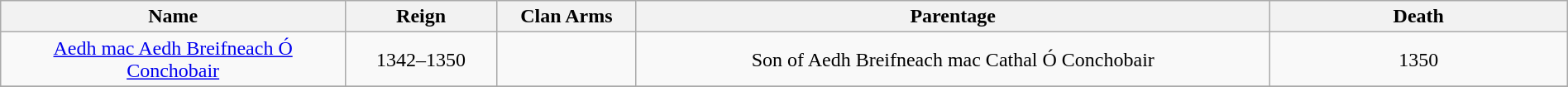<table style="text-align:center; width:100%" class="wikitable">
<tr>
<th style="width:22%">Name</th>
<th>Reign</th>
<th style="width:105px">Clan Arms</th>
<th>Parentage</th>
<th style="width:19%">Death</th>
</tr>
<tr>
<td><a href='#'>Aedh mac Aedh Breifneach Ó Conchobair</a></td>
<td>1342–1350</td>
<td></td>
<td>Son of Aedh Breifneach mac Cathal Ó Conchobair</td>
<td>1350</td>
</tr>
<tr>
</tr>
</table>
